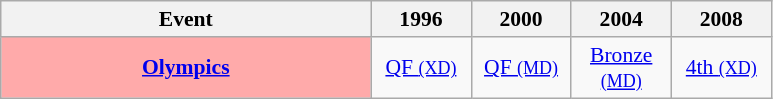<table class="wikitable" style="font-size: 90%; text-align:center">
<tr>
<th>Event</th>
<th>1996</th>
<th>2000</th>
<th>2004</th>
<th>2008</th>
</tr>
<tr style="height: 30px;">
<td bgcolor=FFAAAA style="width: 240px;align=left"><strong><a href='#'>Olympics</a></strong></td>
<td style="width: 60px"><a href='#'>QF <small>(XD)</small></a></td>
<td style="width: 60px"><a href='#'>QF <small>(MD)</small></a></td>
<td style="width: 60px"> <a href='#'>Bronze <small>(MD)</small></a></td>
<td style="width: 60px"><a href='#'>4th <small>(XD)</small></a></td>
</tr>
</table>
